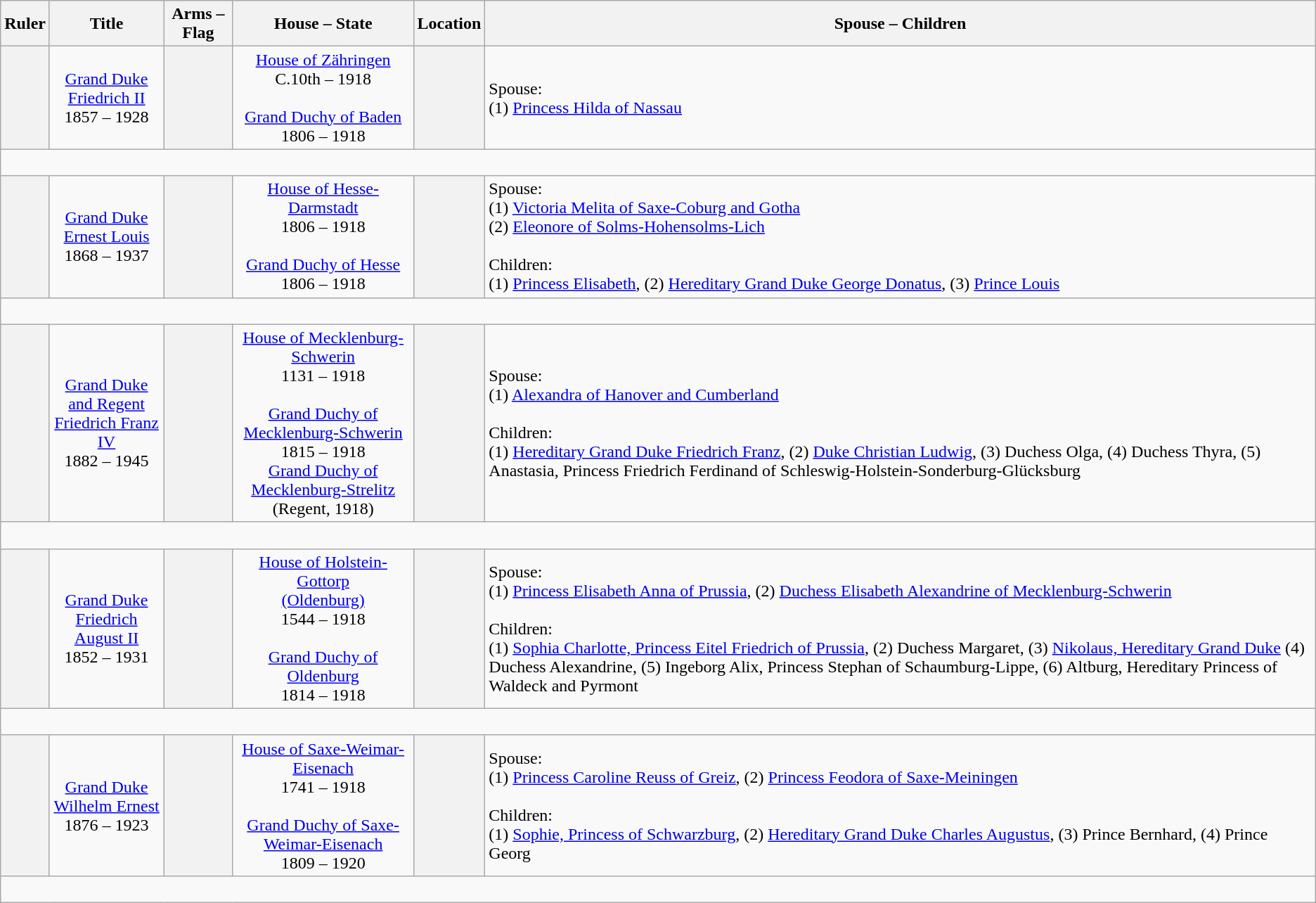<table class="wikitable" style="border:1px solid">
<tr>
<th>Ruler</th>
<th>Title</th>
<th>Arms – Flag</th>
<th>House – State</th>
<th>Location</th>
<th>Spouse – Children</th>
</tr>
<tr>
<th></th>
<td align=center><a href='#'>Grand Duke<br>Friedrich II</a><br>1857 – 1928</td>
<th><br></th>
<td align=center><a href='#'>House of Zähringen</a><br>C.10th – 1918<br><br><a href='#'>Grand Duchy of Baden</a><br>1806 – 1918</td>
<th></th>
<td align=left>Spouse:<br>(1) <a href='#'>Princess Hilda of Nassau</a></td>
</tr>
<tr>
<td style="text-align:center;" colspan="20"><br></td>
</tr>
<tr>
<th></th>
<td align=center><a href='#'>Grand Duke<br>Ernest Louis</a><br>1868 – 1937</td>
<th><br></th>
<td align=center><a href='#'>House of Hesse-Darmstadt</a><br>1806 – 1918<br><br><a href='#'>Grand Duchy of Hesse</a><br>1806 – 1918</td>
<th></th>
<td align=left>Spouse:<br>(1) <a href='#'>Victoria Melita of Saxe-Coburg and Gotha</a><br> (2) <a href='#'>Eleonore of Solms-Hohensolms-Lich</a><br><br>Children:<br>(1) <a href='#'>Princess Elisabeth</a>, (2) <a href='#'>Hereditary Grand Duke George Donatus</a>, (3) <a href='#'>Prince Louis</a></td>
</tr>
<tr>
<td style="text-align:center;" colspan="20"><br></td>
</tr>
<tr>
<th></th>
<td align=center><a href='#'>Grand Duke and Regent<br>Friedrich Franz IV</a><br>1882 – 1945</td>
<th><br></th>
<td align=center><a href='#'>House of Mecklenburg-Schwerin</a><br>1131 – 1918<br><br><a href='#'>Grand Duchy of Mecklenburg-Schwerin</a><br>1815 – 1918<br><a href='#'>Grand Duchy of Mecklenburg-Strelitz</a><br>(Regent, 1918)</td>
<th> </th>
<td align=left>Spouse:<br>(1) <a href='#'>Alexandra of Hanover and Cumberland</a><br><br>Children:<br>(1) <a href='#'>Hereditary Grand Duke Friedrich Franz</a>, (2) <a href='#'>Duke Christian Ludwig</a>, (3) Duchess Olga, (4) Duchess Thyra, (5) Anastasia, Princess Friedrich Ferdinand of Schleswig-Holstein-Sonderburg-Glücksburg</td>
</tr>
<tr>
<td style="text-align:center;" colspan="20"><br></td>
</tr>
<tr>
<th></th>
<td align=center><a href='#'>Grand Duke<br>Friedrich August II</a><br>1852 – 1931</td>
<th><br></th>
<td align=center><a href='#'>House of Holstein-Gottorp<br>(Oldenburg)</a><br>1544 – 1918<br><br><a href='#'>Grand Duchy of Oldenburg</a><br>1814 – 1918</td>
<th></th>
<td align=left>Spouse:<br>(1) <a href='#'>Princess Elisabeth Anna of Prussia</a>, (2) <a href='#'>Duchess Elisabeth Alexandrine of Mecklenburg-Schwerin</a><br><br>Children:<br>(1) <a href='#'>Sophia Charlotte, Princess Eitel Friedrich of Prussia</a>, (2) Duchess Margaret, (3) <a href='#'>Nikolaus, Hereditary Grand Duke</a> (4) Duchess Alexandrine, (5) Ingeborg Alix, Princess Stephan of Schaumburg-Lippe, (6) Altburg, Hereditary Princess of Waldeck and Pyrmont</td>
</tr>
<tr>
<td style="text-align:center;" colspan="20"><br></td>
</tr>
<tr>
<th></th>
<td align=center><a href='#'>Grand Duke<br>Wilhelm Ernest</a><br>1876 – 1923</td>
<th><br></th>
<td align=center><a href='#'>House of Saxe-Weimar-Eisenach</a><br>1741 – 1918<br><br><a href='#'>Grand Duchy of Saxe-Weimar-Eisenach</a><br>1809 – 1920</td>
<th></th>
<td align=left>Spouse:<br>(1) <a href='#'>Princess Caroline Reuss of Greiz</a>, (2) <a href='#'>Princess Feodora of Saxe-Meiningen</a><br><br>Children:<br>(1) <a href='#'>Sophie, Princess of Schwarzburg</a>, (2) <a href='#'>Hereditary Grand Duke Charles Augustus</a>, (3) Prince Bernhard, (4) Prince Georg</td>
</tr>
<tr>
<td style="text-align:center;" colspan="20"><br></td>
</tr>
</table>
